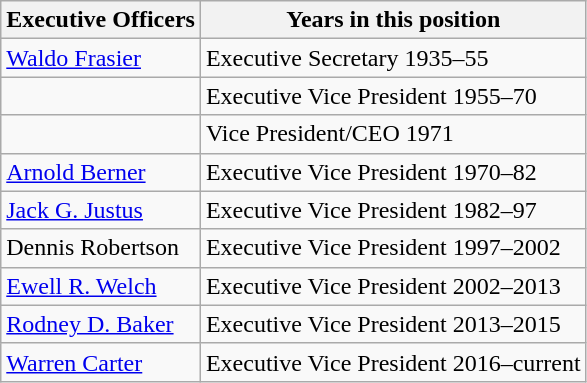<table class="wikitable">
<tr>
<th>Executive Officers</th>
<th>Years in this position</th>
</tr>
<tr>
<td><a href='#'>Waldo Frasier</a></td>
<td>Executive Secretary 1935–55</td>
</tr>
<tr>
<td></td>
<td>Executive Vice President 1955–70</td>
</tr>
<tr>
<td></td>
<td>Vice President/CEO 1971</td>
</tr>
<tr>
<td><a href='#'>Arnold Berner</a></td>
<td>Executive Vice President 1970–82</td>
</tr>
<tr>
<td><a href='#'>Jack G. Justus</a></td>
<td>Executive Vice President 1982–97</td>
</tr>
<tr>
<td>Dennis Robertson</td>
<td>Executive Vice President 1997–2002</td>
</tr>
<tr>
<td><a href='#'>Ewell R. Welch</a></td>
<td>Executive Vice President 2002–2013</td>
</tr>
<tr>
<td><a href='#'>Rodney D. Baker</a></td>
<td>Executive Vice President 2013–2015</td>
</tr>
<tr>
<td><a href='#'>Warren Carter</a></td>
<td>Executive Vice President 2016–current</td>
</tr>
</table>
